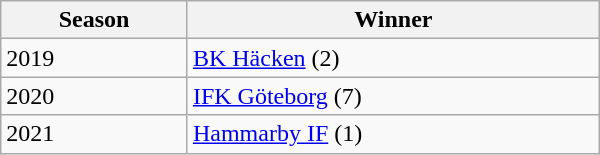<table class="wikitable" style="width:400px;">
<tr>
<th>Season</th>
<th>Winner</th>
</tr>
<tr>
<td>2019</td>
<td><a href='#'>BK Häcken</a> (2)</td>
</tr>
<tr>
<td>2020</td>
<td><a href='#'>IFK Göteborg</a> (7)</td>
</tr>
<tr>
<td>2021</td>
<td><a href='#'>Hammarby IF</a> (1)</td>
</tr>
</table>
